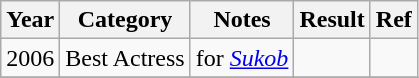<table class="wikitable">
<tr>
<th>Year</th>
<th>Category</th>
<th>Notes</th>
<th>Result</th>
<th>Ref</th>
</tr>
<tr>
<td>2006</td>
<td>Best Actress</td>
<td>for <em><a href='#'>Sukob</a></em></td>
<td></td>
<td></td>
</tr>
<tr>
</tr>
</table>
